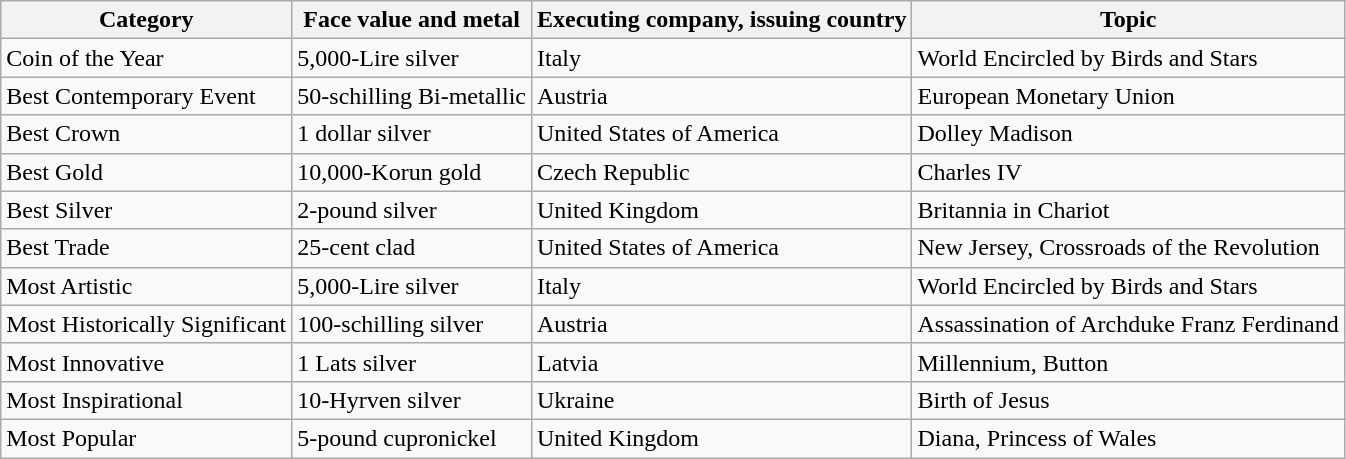<table class="wikitable plainrowheaders">
<tr>
<th>Category</th>
<th>Face value and metal</th>
<th>Executing company, issuing country</th>
<th>Topic</th>
</tr>
<tr>
<td>Coin of the Year</td>
<td>5,000-Lire silver</td>
<td>Italy</td>
<td>World Encircled by Birds and Stars</td>
</tr>
<tr>
<td>Best Contemporary Event</td>
<td>50-schilling Bi-metallic</td>
<td>Austria</td>
<td>European Monetary Union</td>
</tr>
<tr>
<td>Best Crown</td>
<td>1 dollar silver</td>
<td>United States of America</td>
<td>Dolley Madison</td>
</tr>
<tr>
<td>Best Gold</td>
<td>10,000-Korun gold</td>
<td>Czech Republic</td>
<td>Charles IV</td>
</tr>
<tr>
<td>Best Silver</td>
<td>2-pound silver</td>
<td>United Kingdom</td>
<td>Britannia in Chariot</td>
</tr>
<tr>
<td>Best Trade</td>
<td>25-cent clad</td>
<td>United States of America</td>
<td>New Jersey, Crossroads of the Revolution</td>
</tr>
<tr>
<td>Most Artistic</td>
<td>5,000-Lire silver</td>
<td>Italy</td>
<td>World Encircled by Birds and Stars</td>
</tr>
<tr>
<td>Most Historically Significant</td>
<td>100-schilling silver</td>
<td>Austria</td>
<td>Assassination of Archduke Franz Ferdinand</td>
</tr>
<tr>
<td>Most Innovative</td>
<td>1 Lats silver</td>
<td>Latvia</td>
<td>Millennium, Button</td>
</tr>
<tr>
<td>Most Inspirational</td>
<td>10-Hyrven silver</td>
<td>Ukraine</td>
<td>Birth of Jesus</td>
</tr>
<tr>
<td>Most Popular</td>
<td>5-pound cupronickel</td>
<td>United Kingdom</td>
<td>Diana, Princess of Wales</td>
</tr>
</table>
